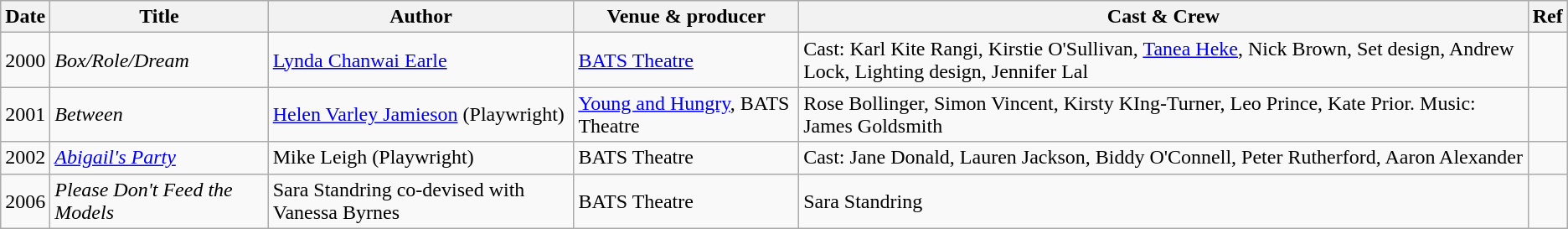<table class="wikitable">
<tr>
<th>Date</th>
<th>Title</th>
<th>Author</th>
<th>Venue & producer</th>
<th>Cast & Crew</th>
<th>Ref</th>
</tr>
<tr>
<td>2000</td>
<td><em>Box/Role/Dream</em></td>
<td><a href='#'>Lynda Chanwai Earle</a></td>
<td><a href='#'>BATS Theatre</a></td>
<td>Cast: Karl Kite Rangi, Kirstie O'Sullivan, <a href='#'>Tanea Heke</a>, Nick Brown, Set design, Andrew Lock, Lighting design, Jennifer Lal</td>
<td></td>
</tr>
<tr>
<td>2001</td>
<td><em>Between</em></td>
<td><a href='#'>Helen Varley Jamieson</a> (Playwright)</td>
<td><a href='#'>Young and Hungry</a>, BATS Theatre</td>
<td>Rose Bollinger, Simon Vincent, Kirsty KIng-Turner, Leo Prince, Kate Prior. Music: James Goldsmith</td>
<td></td>
</tr>
<tr>
<td>2002</td>
<td><em><a href='#'>Abigail's Party</a></em></td>
<td>Mike Leigh (Playwright)</td>
<td>BATS Theatre</td>
<td>Cast: Jane Donald, Lauren Jackson, Biddy O'Connell, Peter Rutherford, Aaron Alexander</td>
<td></td>
</tr>
<tr>
<td>2006</td>
<td><em>Please Don't Feed the Models</em></td>
<td>Sara Standring co-devised with Vanessa Byrnes</td>
<td>BATS Theatre</td>
<td>Sara Standring</td>
<td></td>
</tr>
</table>
